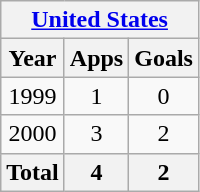<table class="wikitable" style="text-align:center">
<tr>
<th colspan=3><a href='#'>United States</a></th>
</tr>
<tr>
<th>Year</th>
<th>Apps</th>
<th>Goals</th>
</tr>
<tr>
<td>1999</td>
<td>1</td>
<td>0</td>
</tr>
<tr>
<td>2000</td>
<td>3</td>
<td>2</td>
</tr>
<tr>
<th>Total</th>
<th>4</th>
<th>2</th>
</tr>
</table>
